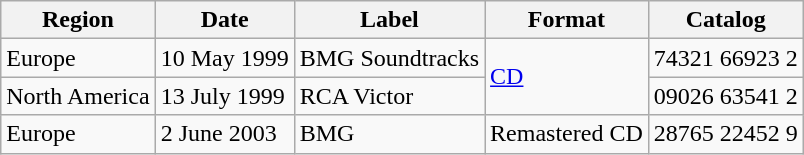<table class="wikitable">
<tr>
<th>Region</th>
<th>Date</th>
<th>Label</th>
<th>Format</th>
<th>Catalog</th>
</tr>
<tr>
<td>Europe</td>
<td>10 May 1999</td>
<td>BMG Soundtracks</td>
<td rowspan="2"><a href='#'>CD</a></td>
<td>74321 66923 2</td>
</tr>
<tr>
<td>North America</td>
<td>13 July 1999</td>
<td>RCA Victor</td>
<td>09026 63541 2</td>
</tr>
<tr>
<td>Europe</td>
<td>2 June 2003</td>
<td>BMG</td>
<td>Remastered CD</td>
<td>28765 22452 9</td>
</tr>
</table>
